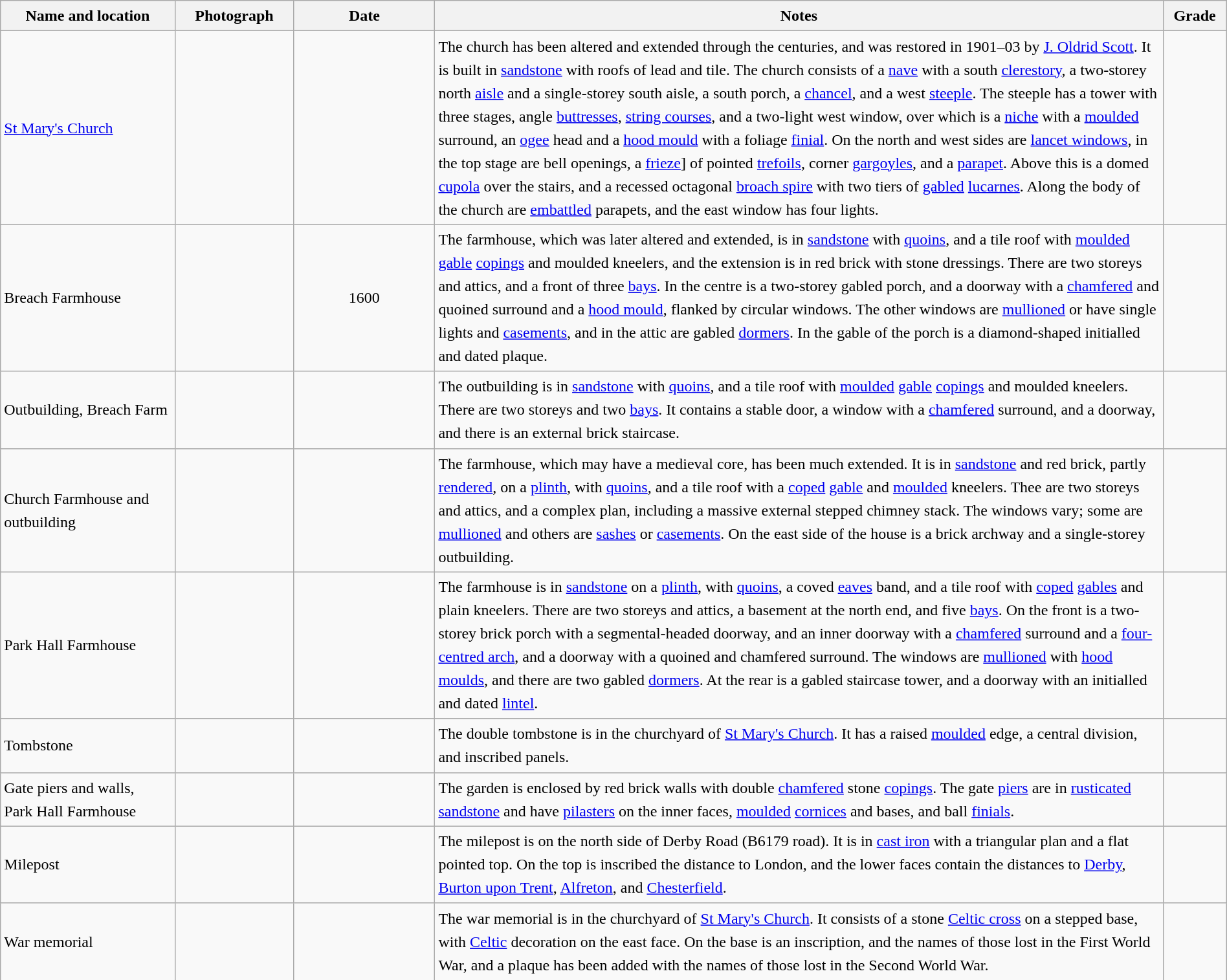<table class="wikitable sortable plainrowheaders" style="width:100%; border:0; text-align:left; line-height:150%;">
<tr>
<th scope="col"  style="width:150px">Name and location</th>
<th scope="col"  style="width:100px" class="unsortable">Photograph</th>
<th scope="col"  style="width:120px">Date</th>
<th scope="col"  style="width:650px" class="unsortable">Notes</th>
<th scope="col"  style="width:50px">Grade</th>
</tr>
<tr>
<td><a href='#'>St Mary's Church</a><br><small></small></td>
<td></td>
<td align="center"></td>
<td>The church has been altered and extended through the centuries, and was restored in 1901–03 by <a href='#'>J. Oldrid Scott</a>.  It is built in <a href='#'>sandstone</a> with roofs of lead and tile.  The church consists of a <a href='#'>nave</a> with a south <a href='#'>clerestory</a>, a two-storey north <a href='#'>aisle</a> and a single-storey south aisle, a south porch, a <a href='#'>chancel</a>, and a west <a href='#'>steeple</a>.  The steeple has a tower with three stages, angle <a href='#'>buttresses</a>, <a href='#'>string courses</a>, and a two-light west window, over which is a <a href='#'>niche</a> with a <a href='#'>moulded</a> surround, an <a href='#'>ogee</a> head and a <a href='#'>hood mould</a> with a foliage <a href='#'>finial</a>.  On the north and west sides are <a href='#'>lancet windows</a>, in the top stage are bell openings, a <a href='#'>frieze</a>] of pointed <a href='#'>trefoils</a>, corner <a href='#'>gargoyles</a>, and a <a href='#'>parapet</a>.  Above this is a domed <a href='#'>cupola</a> over the stairs, and a recessed octagonal <a href='#'>broach spire</a> with two tiers of <a href='#'>gabled</a> <a href='#'>lucarnes</a>.  Along the body of the church are <a href='#'>embattled</a> parapets, and the east window has four lights.</td>
<td align="center" ></td>
</tr>
<tr>
<td>Breach Farmhouse<br><small></small></td>
<td></td>
<td align="center">1600</td>
<td>The farmhouse, which was later altered and extended, is in <a href='#'>sandstone</a> with <a href='#'>quoins</a>, and a tile roof with <a href='#'>moulded</a> <a href='#'>gable</a> <a href='#'>copings</a> and moulded kneelers, and the extension is in red brick with stone dressings.  There are two storeys and attics, and a front of three <a href='#'>bays</a>.  In the centre is a two-storey gabled porch, and a doorway with a <a href='#'>chamfered</a> and quoined surround and a <a href='#'>hood mould</a>, flanked by circular windows.  The other windows are <a href='#'>mullioned</a> or have single lights and <a href='#'>casements</a>, and in the attic are gabled <a href='#'>dormers</a>.  In the gable of the porch is a diamond-shaped initialled and dated plaque.</td>
<td align="center" ></td>
</tr>
<tr>
<td>Outbuilding, Breach Farm<br><small></small></td>
<td></td>
<td align="center"></td>
<td>The outbuilding is in <a href='#'>sandstone</a> with <a href='#'>quoins</a>, and a tile roof with <a href='#'>moulded</a> <a href='#'>gable</a> <a href='#'>copings</a> and moulded kneelers.  There are two storeys and two <a href='#'>bays</a>.  It contains a stable door, a window with a <a href='#'>chamfered</a> surround, and a doorway, and there is an external brick staircase.</td>
<td align="center" ></td>
</tr>
<tr>
<td>Church Farmhouse and outbuilding<br><small></small></td>
<td></td>
<td align="center"></td>
<td>The farmhouse, which may have a medieval core, has been much extended.  It is in <a href='#'>sandstone</a> and red brick, partly <a href='#'>rendered</a>, on a <a href='#'>plinth</a>, with <a href='#'>quoins</a>, and a tile roof with a <a href='#'>coped</a> <a href='#'>gable</a> and <a href='#'>moulded</a> kneelers.  Thee are two storeys and attics, and a complex plan, including a massive external stepped chimney stack.  The windows vary; some are <a href='#'>mullioned</a> and others are <a href='#'>sashes</a> or <a href='#'>casements</a>.  On the east side of the house is a brick archway and a single-storey outbuilding.</td>
<td align="center" ></td>
</tr>
<tr>
<td>Park Hall Farmhouse<br><small></small></td>
<td></td>
<td align="center"></td>
<td>The farmhouse is in <a href='#'>sandstone</a> on a <a href='#'>plinth</a>, with <a href='#'>quoins</a>, a coved <a href='#'>eaves</a> band, and a tile roof with <a href='#'>coped</a> <a href='#'>gables</a> and plain kneelers.  There are two storeys and attics, a basement at the north end, and five <a href='#'>bays</a>.  On the front is a two-storey brick porch with a segmental-headed doorway, and an inner doorway with a <a href='#'>chamfered</a> surround and a <a href='#'>four-centred arch</a>, and a doorway with a quoined and chamfered surround.  The windows are <a href='#'>mullioned</a> with <a href='#'>hood moulds</a>, and there are two gabled <a href='#'>dormers</a>.  At the rear is a gabled staircase tower, and a doorway with an initialled and dated <a href='#'>lintel</a>.</td>
<td align="center" ></td>
</tr>
<tr>
<td>Tombstone<br><small></small></td>
<td></td>
<td align="center"></td>
<td>The double tombstone is in the churchyard of <a href='#'>St Mary's Church</a>.  It has a raised <a href='#'>moulded</a> edge, a central division, and inscribed panels.</td>
<td align="center" ></td>
</tr>
<tr>
<td>Gate piers and walls, <br>Park Hall Farmhouse<br><small></small></td>
<td></td>
<td align="center"></td>
<td>The garden is enclosed by red brick walls with double <a href='#'>chamfered</a> stone <a href='#'>copings</a>.  The gate <a href='#'>piers</a> are in <a href='#'>rusticated</a> <a href='#'>sandstone</a> and have <a href='#'>pilasters</a> on the inner faces, <a href='#'>moulded</a> <a href='#'>cornices</a> and bases, and ball <a href='#'>finials</a>.</td>
<td align="center" ></td>
</tr>
<tr>
<td>Milepost<br><small></small></td>
<td></td>
<td align="center"></td>
<td>The milepost is on the north side of Derby Road (B6179 road).  It is in <a href='#'>cast iron</a> with a triangular plan and a flat pointed top.  On the top is inscribed the distance to London, and the lower faces contain the distances to <a href='#'>Derby</a>, <a href='#'>Burton upon Trent</a>, <a href='#'>Alfreton</a>, and <a href='#'>Chesterfield</a>.</td>
<td align="center" ></td>
</tr>
<tr>
<td>War memorial<br><small></small></td>
<td></td>
<td align="center"></td>
<td>The war memorial is in the churchyard of <a href='#'>St Mary's Church</a>.  It consists of a stone <a href='#'>Celtic cross</a> on a stepped base, with <a href='#'>Celtic</a> decoration on the east face.  On the base is an inscription, and the names of those lost in the First World War, and a plaque has been added with the names of those lost in the Second World War.</td>
<td align="center" ></td>
</tr>
<tr>
</tr>
</table>
